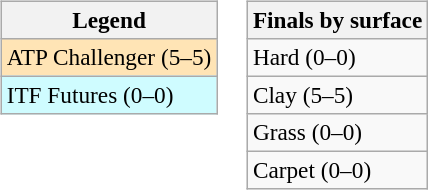<table>
<tr valign=top>
<td><br><table class=wikitable style=font-size:97%>
<tr>
<th>Legend</th>
</tr>
<tr bgcolor=moccasin>
<td>ATP Challenger (5–5)</td>
</tr>
<tr bgcolor=cffcff>
<td>ITF Futures (0–0)</td>
</tr>
</table>
</td>
<td><br><table class=wikitable style=font-size:97%>
<tr>
<th>Finals by surface</th>
</tr>
<tr>
<td>Hard (0–0)</td>
</tr>
<tr>
<td>Clay (5–5)</td>
</tr>
<tr>
<td>Grass (0–0)</td>
</tr>
<tr>
<td>Carpet (0–0)</td>
</tr>
</table>
</td>
</tr>
</table>
